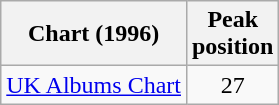<table class="wikitable">
<tr>
<th>Chart (1996)</th>
<th>Peak<br>position</th>
</tr>
<tr>
<td><a href='#'>UK Albums Chart</a></td>
<td style="text-align:center;">27</td>
</tr>
</table>
